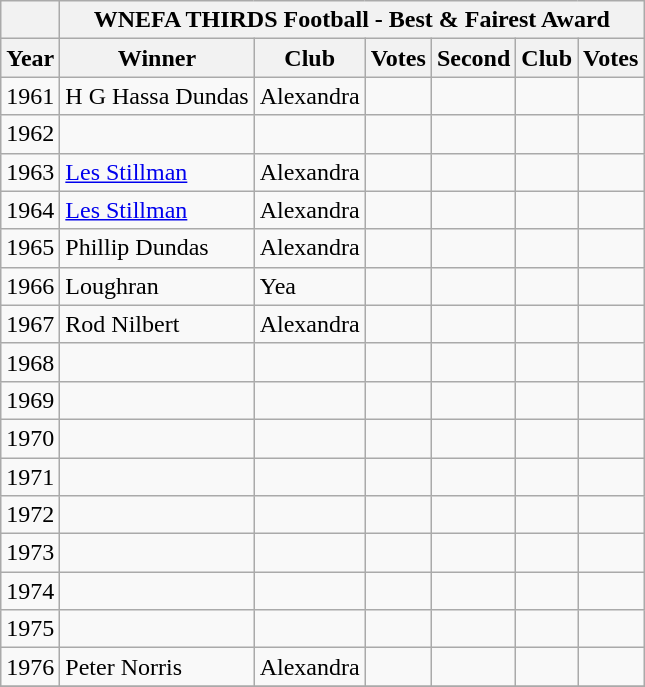<table class="wikitable collapsible collapsed">
<tr>
<th></th>
<th colspan=9>WNEFA THIRDS Football - Best & Fairest Award</th>
</tr>
<tr>
<th>Year</th>
<th><span>Winner</span></th>
<th>Club</th>
<th>Votes</th>
<th>Second</th>
<th>Club</th>
<th>Votes</th>
</tr>
<tr>
<td>1961</td>
<td>H G Hassa Dundas</td>
<td>Alexandra</td>
<td></td>
<td></td>
<td></td>
<td></td>
</tr>
<tr>
<td>1962</td>
<td></td>
<td></td>
<td></td>
<td></td>
<td></td>
<td></td>
</tr>
<tr>
<td>1963</td>
<td><a href='#'>Les Stillman</a></td>
<td>Alexandra</td>
<td></td>
<td></td>
<td></td>
<td></td>
</tr>
<tr>
<td>1964</td>
<td><a href='#'>Les Stillman</a></td>
<td>Alexandra</td>
<td></td>
<td></td>
<td></td>
<td></td>
</tr>
<tr>
<td>1965</td>
<td>Phillip Dundas</td>
<td>Alexandra</td>
<td></td>
<td></td>
<td></td>
<td></td>
</tr>
<tr>
<td>1966</td>
<td>Loughran</td>
<td>Yea</td>
<td></td>
<td></td>
<td></td>
<td></td>
</tr>
<tr>
<td>1967</td>
<td>Rod Nilbert</td>
<td>Alexandra</td>
<td></td>
<td></td>
<td></td>
<td></td>
</tr>
<tr>
<td>1968</td>
<td></td>
<td></td>
<td></td>
<td></td>
<td></td>
<td></td>
</tr>
<tr>
<td>1969</td>
<td></td>
<td></td>
<td></td>
<td></td>
<td></td>
<td></td>
</tr>
<tr>
<td>1970</td>
<td></td>
<td></td>
<td></td>
<td></td>
<td></td>
<td></td>
</tr>
<tr>
<td>1971</td>
<td></td>
<td></td>
<td></td>
<td></td>
<td></td>
<td></td>
</tr>
<tr>
<td>1972</td>
<td></td>
<td></td>
<td></td>
<td></td>
<td></td>
<td></td>
</tr>
<tr>
<td>1973</td>
<td></td>
<td></td>
<td></td>
<td></td>
<td></td>
<td></td>
</tr>
<tr>
<td>1974</td>
<td></td>
<td></td>
<td></td>
<td></td>
<td></td>
<td></td>
</tr>
<tr>
<td>1975</td>
<td></td>
<td></td>
<td></td>
<td></td>
<td></td>
<td></td>
</tr>
<tr>
<td>1976</td>
<td>Peter Norris</td>
<td>Alexandra</td>
<td></td>
<td></td>
<td></td>
<td></td>
</tr>
<tr>
</tr>
</table>
